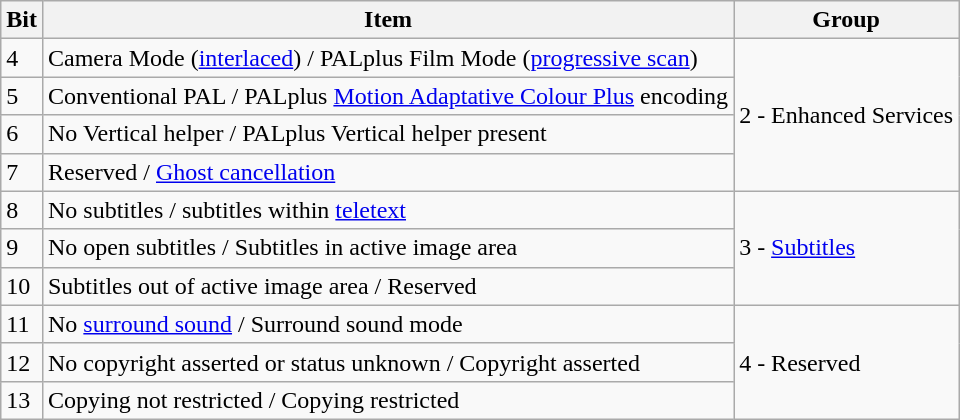<table class="wikitable">
<tr>
<th>Bit</th>
<th>Item</th>
<th>Group</th>
</tr>
<tr>
<td>4</td>
<td>Camera Mode  (<a href='#'>interlaced</a>) / PALplus Film Mode (<a href='#'>progressive scan</a>)</td>
<td rowspan="4">2 - Enhanced Services</td>
</tr>
<tr>
<td>5</td>
<td>Conventional PAL / PALplus <a href='#'>Motion Adaptative Colour Plus</a> encoding</td>
</tr>
<tr>
<td>6</td>
<td>No Vertical helper / PALplus Vertical helper present</td>
</tr>
<tr>
<td>7</td>
<td>Reserved / <a href='#'>Ghost cancellation</a></td>
</tr>
<tr>
<td>8</td>
<td>No subtitles / subtitles within <a href='#'>teletext</a></td>
<td rowspan="3">3 - <a href='#'>Subtitles</a></td>
</tr>
<tr>
<td>9</td>
<td>No open subtitles / Subtitles in active image area</td>
</tr>
<tr>
<td>10</td>
<td>Subtitles out of active image area / Reserved</td>
</tr>
<tr>
<td>11</td>
<td>No <a href='#'>surround sound</a> / Surround sound mode</td>
<td rowspan="3">4 - Reserved</td>
</tr>
<tr>
<td>12</td>
<td>No copyright asserted or status unknown / Copyright asserted</td>
</tr>
<tr>
<td>13</td>
<td>Copying not restricted / Copying restricted</td>
</tr>
</table>
